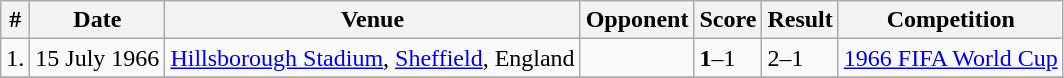<table class="wikitable">
<tr>
<th>#</th>
<th>Date</th>
<th>Venue</th>
<th>Opponent</th>
<th>Score</th>
<th>Result</th>
<th>Competition</th>
</tr>
<tr>
<td>1.</td>
<td>15 July 1966</td>
<td><a href='#'>Hillsborough Stadium</a>, <a href='#'>Sheffield</a>, England</td>
<td></td>
<td><strong>1</strong>–1</td>
<td>2–1</td>
<td><a href='#'>1966 FIFA World Cup</a></td>
</tr>
<tr>
</tr>
</table>
